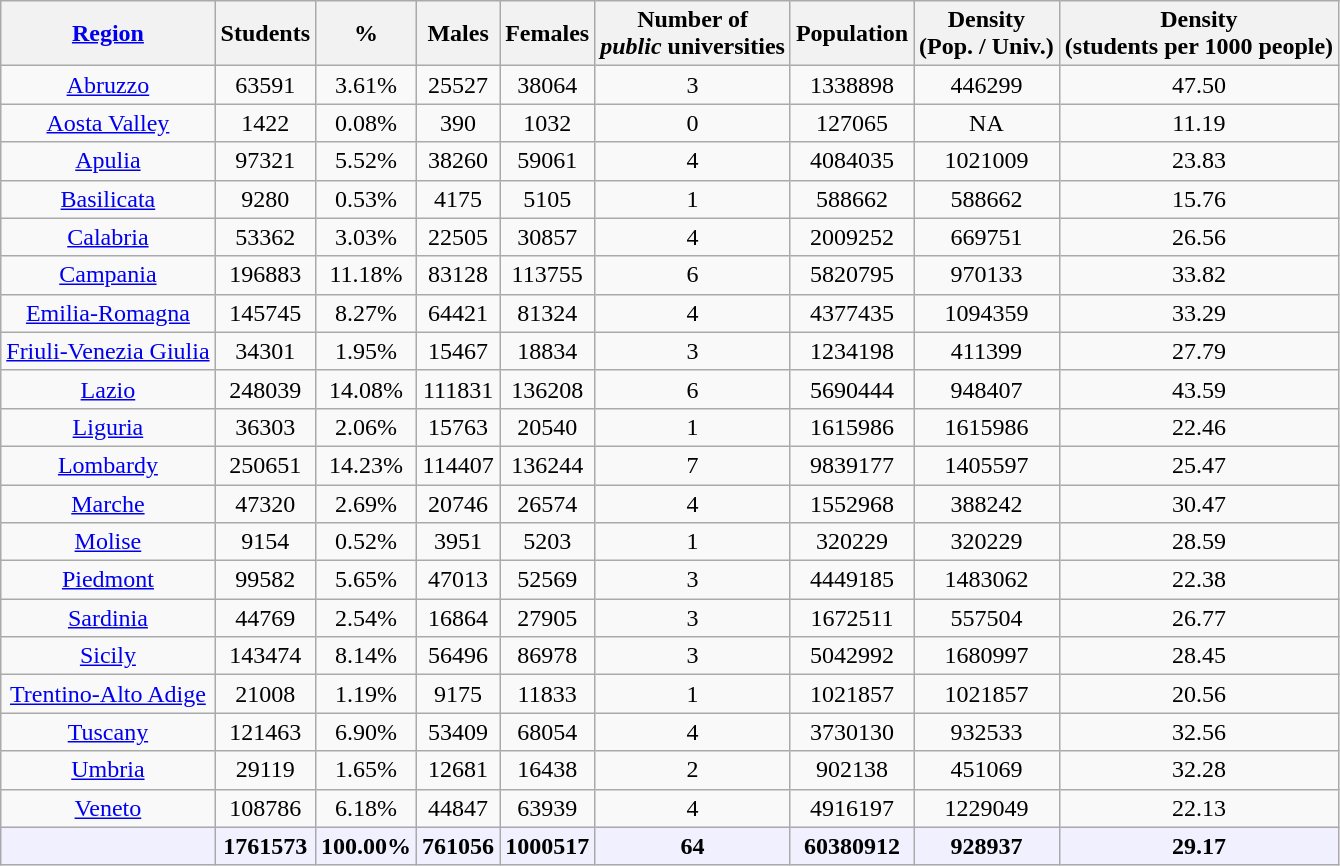<table class="wikitable sortable" style="text-align:center">
<tr>
<th><a href='#'>Region</a></th>
<th>Students</th>
<th>%</th>
<th>Males</th>
<th>Females</th>
<th>Number of <br><em>public</em> universities</th>
<th>Population</th>
<th>Density <br>(Pop. / Univ.)</th>
<th>Density <br>(students per 1000 people)</th>
</tr>
<tr>
<td><a href='#'>Abruzzo</a></td>
<td>63591</td>
<td>3.61%</td>
<td>25527</td>
<td>38064</td>
<td>3</td>
<td>1338898</td>
<td>446299</td>
<td>47.50</td>
</tr>
<tr>
<td><a href='#'>Aosta Valley</a></td>
<td>1422</td>
<td>0.08%</td>
<td>390</td>
<td>1032</td>
<td>0</td>
<td>127065</td>
<td>NA</td>
<td>11.19</td>
</tr>
<tr>
<td><a href='#'>Apulia</a></td>
<td>97321</td>
<td>5.52%</td>
<td>38260</td>
<td>59061</td>
<td>4</td>
<td>4084035</td>
<td>1021009</td>
<td>23.83</td>
</tr>
<tr>
<td><a href='#'>Basilicata</a></td>
<td>9280</td>
<td>0.53%</td>
<td>4175</td>
<td>5105</td>
<td>1</td>
<td>588662</td>
<td>588662</td>
<td>15.76</td>
</tr>
<tr>
<td><a href='#'>Calabria</a></td>
<td>53362</td>
<td>3.03%</td>
<td>22505</td>
<td>30857</td>
<td>4</td>
<td>2009252</td>
<td>669751</td>
<td>26.56</td>
</tr>
<tr>
<td><a href='#'>Campania</a></td>
<td>196883</td>
<td>11.18%</td>
<td>83128</td>
<td>113755</td>
<td>6</td>
<td>5820795</td>
<td>970133</td>
<td>33.82</td>
</tr>
<tr>
<td><a href='#'>Emilia-Romagna</a></td>
<td>145745</td>
<td>8.27%</td>
<td>64421</td>
<td>81324</td>
<td>4</td>
<td>4377435</td>
<td>1094359</td>
<td>33.29</td>
</tr>
<tr>
<td><a href='#'>Friuli-Venezia Giulia</a></td>
<td>34301</td>
<td>1.95%</td>
<td>15467</td>
<td>18834</td>
<td>3</td>
<td>1234198</td>
<td>411399</td>
<td>27.79</td>
</tr>
<tr>
<td><a href='#'>Lazio</a></td>
<td>248039</td>
<td>14.08%</td>
<td>111831</td>
<td>136208</td>
<td>6</td>
<td>5690444</td>
<td>948407</td>
<td>43.59</td>
</tr>
<tr>
<td><a href='#'>Liguria</a></td>
<td>36303</td>
<td>2.06%</td>
<td>15763</td>
<td>20540</td>
<td>1</td>
<td>1615986</td>
<td>1615986</td>
<td>22.46</td>
</tr>
<tr>
<td><a href='#'>Lombardy</a></td>
<td>250651</td>
<td>14.23%</td>
<td>114407</td>
<td>136244</td>
<td>7</td>
<td>9839177</td>
<td>1405597</td>
<td>25.47</td>
</tr>
<tr>
<td><a href='#'>Marche</a></td>
<td>47320</td>
<td>2.69%</td>
<td>20746</td>
<td>26574</td>
<td>4</td>
<td>1552968</td>
<td>388242</td>
<td>30.47</td>
</tr>
<tr>
<td><a href='#'>Molise</a></td>
<td>9154</td>
<td>0.52%</td>
<td>3951</td>
<td>5203</td>
<td>1</td>
<td>320229</td>
<td>320229</td>
<td>28.59</td>
</tr>
<tr>
<td><a href='#'>Piedmont</a></td>
<td>99582</td>
<td>5.65%</td>
<td>47013</td>
<td>52569</td>
<td>3</td>
<td>4449185</td>
<td>1483062</td>
<td>22.38</td>
</tr>
<tr>
<td><a href='#'>Sardinia</a></td>
<td>44769</td>
<td>2.54%</td>
<td>16864</td>
<td>27905</td>
<td>3</td>
<td>1672511</td>
<td>557504</td>
<td>26.77</td>
</tr>
<tr>
<td><a href='#'>Sicily</a></td>
<td>143474</td>
<td>8.14%</td>
<td>56496</td>
<td>86978</td>
<td>3</td>
<td>5042992</td>
<td>1680997</td>
<td>28.45</td>
</tr>
<tr>
<td><a href='#'>Trentino-Alto Adige</a></td>
<td>21008</td>
<td>1.19%</td>
<td>9175</td>
<td>11833</td>
<td>1</td>
<td>1021857</td>
<td>1021857</td>
<td>20.56</td>
</tr>
<tr>
<td><a href='#'>Tuscany</a></td>
<td>121463</td>
<td>6.90%</td>
<td>53409</td>
<td>68054</td>
<td>4</td>
<td>3730130</td>
<td>932533</td>
<td>32.56</td>
</tr>
<tr>
<td><a href='#'>Umbria</a></td>
<td>29119</td>
<td>1.65%</td>
<td>12681</td>
<td>16438</td>
<td>2</td>
<td>902138</td>
<td>451069</td>
<td>32.28</td>
</tr>
<tr>
<td><a href='#'>Veneto</a></td>
<td>108786</td>
<td>6.18%</td>
<td>44847</td>
<td>63939</td>
<td>4</td>
<td>4916197</td>
<td>1229049</td>
<td>22.13</td>
</tr>
<tr style="background:#f0f0ff;font-weight:bold;">
<td></td>
<td>1761573</td>
<td>100.00%</td>
<td>761056</td>
<td>1000517</td>
<td>64</td>
<td>60380912</td>
<td>928937</td>
<td>29.17</td>
</tr>
</table>
